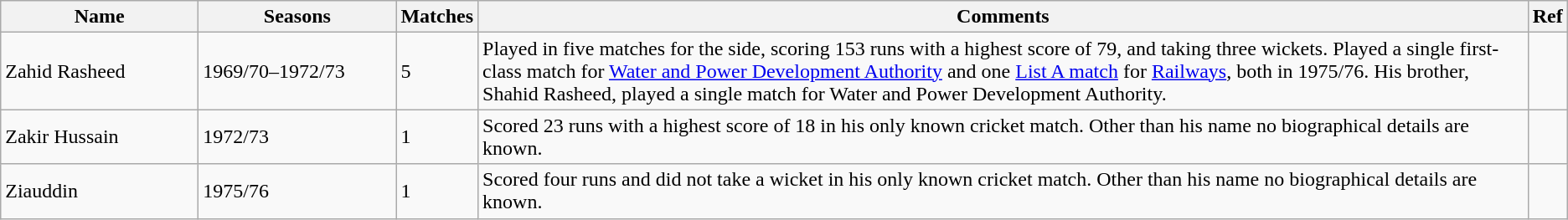<table class="wikitable">
<tr>
<th style="width:150px">Name</th>
<th style="width:150px">Seasons</th>
<th>Matches</th>
<th>Comments</th>
<th>Ref</th>
</tr>
<tr>
<td>Zahid Rasheed</td>
<td>1969/70–1972/73</td>
<td>5</td>
<td>Played in five matches for the side, scoring 153 runs with a highest score of 79, and taking three wickets. Played a single first-class match for <a href='#'>Water and Power Development Authority</a> and one <a href='#'>List A match</a> for <a href='#'>Railways</a>, both in 1975/76. His brother, Shahid Rasheed, played a single match for Water and Power Development Authority.</td>
<td></td>
</tr>
<tr>
<td>Zakir Hussain</td>
<td>1972/73</td>
<td>1</td>
<td>Scored 23 runs with a highest score of 18 in his only known cricket match. Other than his name no biographical details are known.</td>
<td></td>
</tr>
<tr>
<td>Ziauddin</td>
<td>1975/76</td>
<td>1</td>
<td>Scored four runs and did not take a wicket in his only known cricket match. Other than his name no biographical details are known.</td>
<td></td>
</tr>
</table>
